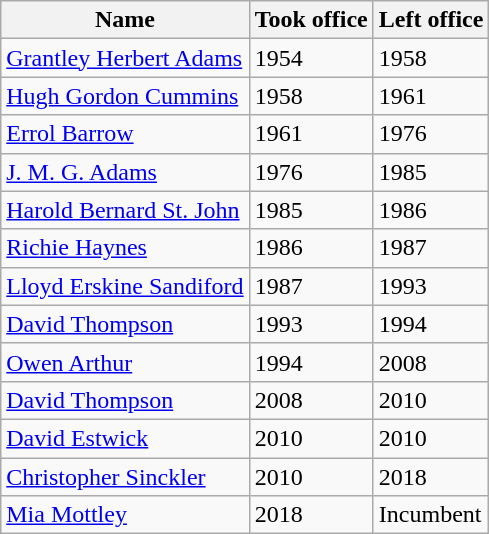<table class="wikitable">
<tr>
<th>Name</th>
<th>Took office</th>
<th>Left office</th>
</tr>
<tr>
<td><a href='#'>Grantley Herbert Adams</a></td>
<td>1954</td>
<td>1958</td>
</tr>
<tr>
<td><a href='#'>Hugh Gordon Cummins</a></td>
<td>1958</td>
<td>1961</td>
</tr>
<tr>
<td><a href='#'>Errol Barrow</a></td>
<td>1961</td>
<td>1976</td>
</tr>
<tr>
<td><a href='#'>J. M. G. Adams</a></td>
<td>1976</td>
<td>1985</td>
</tr>
<tr>
<td><a href='#'>Harold Bernard St. John</a></td>
<td>1985</td>
<td>1986</td>
</tr>
<tr>
<td><a href='#'>Richie Haynes</a></td>
<td>1986</td>
<td>1987</td>
</tr>
<tr>
<td><a href='#'>Lloyd Erskine Sandiford</a></td>
<td>1987</td>
<td>1993</td>
</tr>
<tr>
<td><a href='#'>David Thompson</a></td>
<td>1993</td>
<td>1994</td>
</tr>
<tr>
<td><a href='#'>Owen Arthur</a></td>
<td>1994</td>
<td>2008</td>
</tr>
<tr>
<td><a href='#'>David Thompson</a></td>
<td>2008</td>
<td>2010</td>
</tr>
<tr>
<td><a href='#'>David Estwick</a></td>
<td>2010</td>
<td>2010</td>
</tr>
<tr>
<td><a href='#'>Christopher Sinckler</a></td>
<td>2010</td>
<td>2018</td>
</tr>
<tr>
<td><a href='#'>Mia Mottley</a></td>
<td>2018</td>
<td>Incumbent</td>
</tr>
</table>
